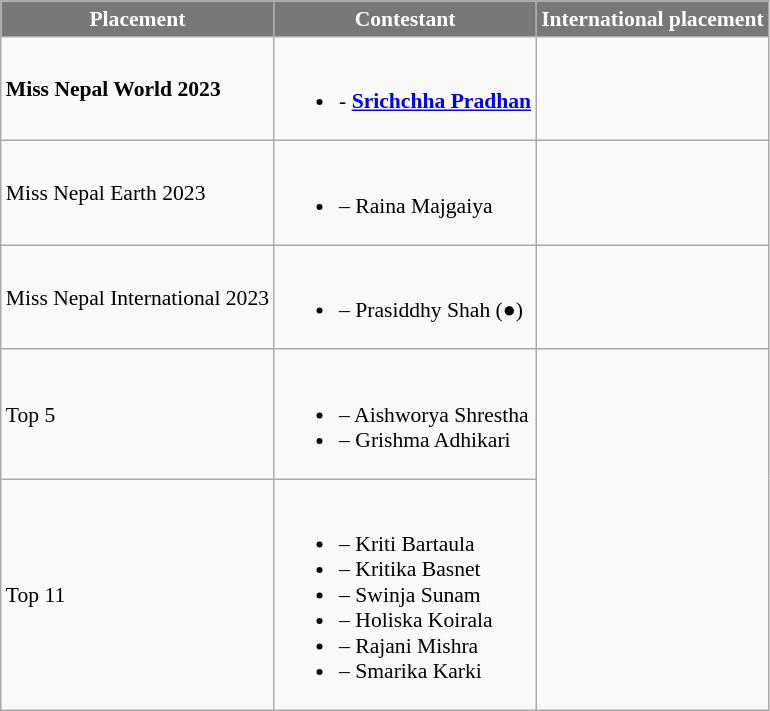<table class="wikitable sortable" style="font-size: 90%">
<tr>
<th style="background-color:#787878;color:#FFFFFF;">Placement</th>
<th style="background-color:#787878;color:#FFFFFF;">Contestant</th>
<th style="background-color:#787878;color:#FFFFFF;">International placement</th>
</tr>
<tr>
<td><strong>Miss Nepal World 2023</strong></td>
<td><br><ul><li><strong></strong> - <strong><a href='#'>Srichchha Pradhan</a></strong></li></ul></td>
<td></td>
</tr>
<tr>
<td>Miss Nepal Earth  2023</td>
<td><br><ul><li> – Raina Majgaiya</li></ul></td>
<td></td>
</tr>
<tr>
<td>Miss Nepal International 2023</td>
<td><br><ul><li> – Prasiddhy Shah (●)</li></ul></td>
<td></td>
</tr>
<tr>
<td>Top 5</td>
<td><br><ul><li> – Aishworya Shrestha</li><li> – Grishma Adhikari</li></ul></td>
</tr>
<tr>
<td>Top 11</td>
<td><br><ul><li> – Kriti Bartaula</li><li> – Kritika Basnet</li><li> – Swinja Sunam</li><li> – Holiska Koirala</li><li> – Rajani Mishra</li><li> – Smarika Karki</li></ul></td>
</tr>
</table>
